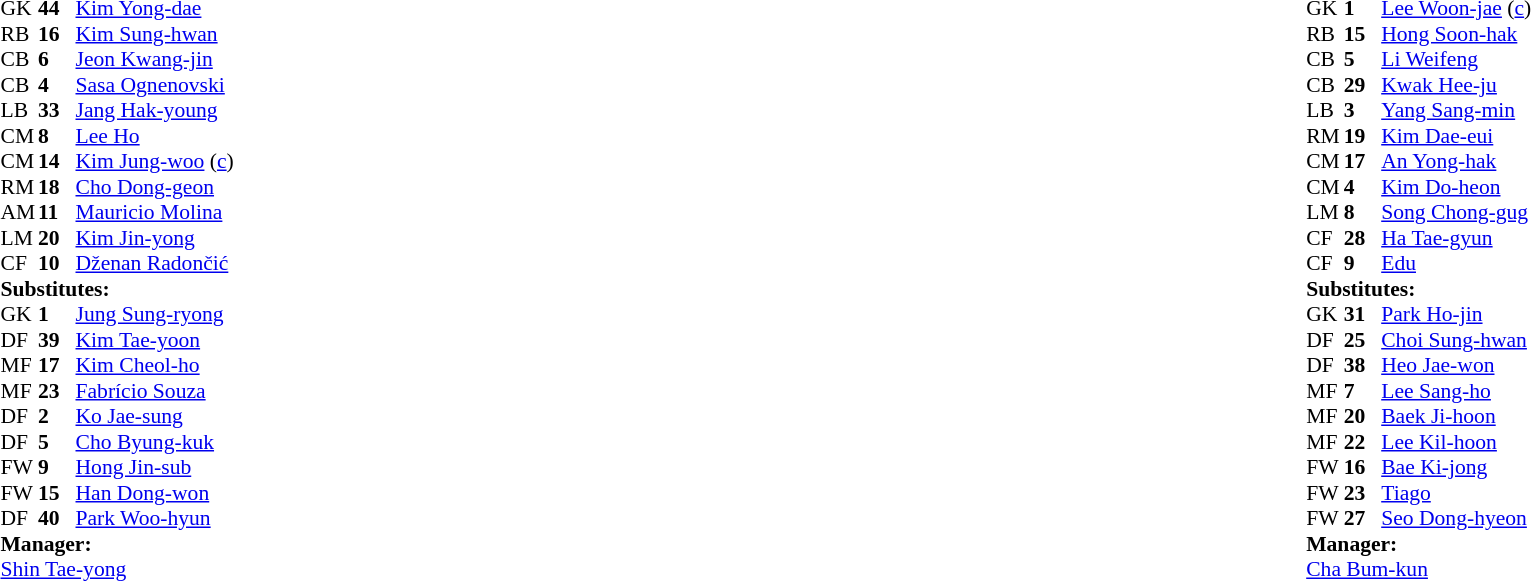<table width="100%">
<tr>
<td valign="top" width="50%"><br><table style="font-size: 90%" cellspacing="0" cellpadding="0">
<tr>
<td colspan="4"></td>
</tr>
<tr>
<th width="25"></th>
<th width="25"></th>
</tr>
<tr>
<td>GK</td>
<td><strong>44</strong></td>
<td> <a href='#'>Kim Yong-dae</a></td>
</tr>
<tr>
<td>RB</td>
<td><strong>16</strong></td>
<td> <a href='#'>Kim Sung-hwan</a></td>
</tr>
<tr>
<td>CB</td>
<td><strong>6</strong></td>
<td> <a href='#'>Jeon Kwang-jin</a></td>
</tr>
<tr>
<td>CB</td>
<td><strong>4</strong></td>
<td> <a href='#'>Sasa Ognenovski</a></td>
</tr>
<tr>
<td>LB</td>
<td><strong>33</strong></td>
<td> <a href='#'>Jang Hak-young</a></td>
</tr>
<tr>
<td>CM</td>
<td><strong>8</strong></td>
<td> <a href='#'>Lee Ho</a></td>
<td></td>
</tr>
<tr>
<td>CM</td>
<td><strong>14</strong></td>
<td> <a href='#'>Kim Jung-woo</a> (<a href='#'>c</a>)</td>
</tr>
<tr>
<td>RM</td>
<td><strong>18</strong></td>
<td> <a href='#'>Cho Dong-geon</a></td>
<td></td>
<td></td>
</tr>
<tr>
<td>AM</td>
<td><strong>11</strong></td>
<td> <a href='#'>Mauricio Molina</a></td>
</tr>
<tr>
<td>LM</td>
<td><strong>20</strong></td>
<td> <a href='#'>Kim Jin-yong</a></td>
<td></td>
<td></td>
</tr>
<tr>
<td>CF</td>
<td><strong>10</strong></td>
<td> <a href='#'>Dženan Radončić</a></td>
</tr>
<tr>
<td colspan=4><strong>Substitutes:</strong></td>
</tr>
<tr>
<td>GK</td>
<td><strong>1</strong></td>
<td> <a href='#'>Jung Sung-ryong</a></td>
</tr>
<tr>
<td>DF</td>
<td><strong>39</strong></td>
<td> <a href='#'>Kim Tae-yoon</a></td>
<td></td>
<td></td>
<td></td>
</tr>
<tr>
<td>MF</td>
<td><strong>17</strong></td>
<td> <a href='#'>Kim Cheol-ho</a></td>
<td></td>
<td></td>
</tr>
<tr>
<td>MF</td>
<td><strong>23</strong></td>
<td> <a href='#'>Fabrício Souza</a></td>
<td></td>
<td></td>
<td></td>
</tr>
<tr>
<td>DF</td>
<td><strong>2</strong></td>
<td> <a href='#'>Ko Jae-sung</a></td>
</tr>
<tr>
<td>DF</td>
<td><strong>5</strong></td>
<td> <a href='#'>Cho Byung-kuk</a></td>
</tr>
<tr>
<td>FW</td>
<td><strong>9</strong></td>
<td> <a href='#'>Hong Jin-sub</a></td>
</tr>
<tr>
<td>FW</td>
<td><strong>15</strong></td>
<td> <a href='#'>Han Dong-won</a></td>
</tr>
<tr>
<td>DF</td>
<td><strong>40</strong></td>
<td> <a href='#'>Park Woo-hyun</a></td>
</tr>
<tr>
<td colspan=4><strong>Manager:</strong></td>
</tr>
<tr>
<td colspan="4"> <a href='#'>Shin Tae-yong</a></td>
</tr>
</table>
</td>
<td valign="top"></td>
<td valign="top" width="50%"><br><table style="font-size: 90%" cellspacing="0" cellpadding="0" align=center>
<tr>
<td colspan="4"></td>
</tr>
<tr>
<th width="25"></th>
<th width="25"></th>
</tr>
<tr>
<td>GK</td>
<td><strong>1</strong></td>
<td> <a href='#'>Lee Woon-jae</a> (<a href='#'>c</a>)</td>
</tr>
<tr>
<td>RB</td>
<td><strong>15</strong></td>
<td> <a href='#'>Hong Soon-hak</a></td>
<td></td>
</tr>
<tr>
<td>CB</td>
<td><strong>5</strong></td>
<td> <a href='#'>Li Weifeng</a></td>
</tr>
<tr>
<td>CB</td>
<td><strong>29</strong></td>
<td> <a href='#'>Kwak Hee-ju</a></td>
<td></td>
</tr>
<tr>
<td>LB</td>
<td><strong>3</strong></td>
<td> <a href='#'>Yang Sang-min</a></td>
</tr>
<tr>
<td>RM</td>
<td><strong>19</strong></td>
<td> <a href='#'>Kim Dae-eui</a></td>
</tr>
<tr>
<td>CM</td>
<td><strong>17</strong></td>
<td> <a href='#'>An Yong-hak</a></td>
<td></td>
<td></td>
</tr>
<tr>
<td>CM</td>
<td><strong>4</strong></td>
<td> <a href='#'>Kim Do-heon</a></td>
<td></td>
</tr>
<tr>
<td>LM</td>
<td><strong>8</strong></td>
<td> <a href='#'>Song Chong-gug</a></td>
</tr>
<tr>
<td>CF</td>
<td><strong>28</strong></td>
<td> <a href='#'>Ha Tae-gyun</a></td>
</tr>
<tr>
<td>CF</td>
<td><strong>9</strong></td>
<td> <a href='#'>Edu</a></td>
<td></td>
</tr>
<tr>
<td colspan=4><strong>Substitutes:</strong></td>
</tr>
<tr>
<td>GK</td>
<td><strong>31</strong></td>
<td> <a href='#'>Park Ho-jin</a></td>
</tr>
<tr>
<td>DF</td>
<td><strong>25</strong></td>
<td> <a href='#'>Choi Sung-hwan</a></td>
</tr>
<tr>
<td>DF</td>
<td><strong>38</strong></td>
<td> <a href='#'>Heo Jae-won</a></td>
</tr>
<tr>
<td>MF</td>
<td><strong>7</strong></td>
<td> <a href='#'>Lee Sang-ho</a></td>
</tr>
<tr>
<td>MF</td>
<td><strong>20</strong></td>
<td> <a href='#'>Baek Ji-hoon</a></td>
</tr>
<tr>
<td>MF</td>
<td><strong>22</strong></td>
<td> <a href='#'>Lee Kil-hoon</a></td>
<td></td>
<td></td>
<td></td>
</tr>
<tr>
<td>FW</td>
<td><strong>16</strong></td>
<td> <a href='#'>Bae Ki-jong</a></td>
<td></td>
<td></td>
<td></td>
<td></td>
</tr>
<tr>
<td>FW</td>
<td><strong>23</strong></td>
<td> <a href='#'>Tiago</a></td>
</tr>
<tr>
<td>FW</td>
<td><strong>27</strong></td>
<td> <a href='#'>Seo Dong-hyeon</a></td>
<td></td>
<td></td>
<td></td>
<td></td>
</tr>
<tr>
<td colspan=4><strong>Manager:</strong></td>
</tr>
<tr>
<td colspan="4"> <a href='#'>Cha Bum-kun</a></td>
</tr>
</table>
</td>
</tr>
</table>
